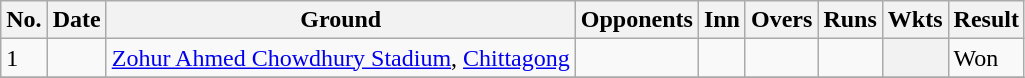<table class="wikitable sortable">
<tr>
<th>No.</th>
<th>Date</th>
<th>Ground</th>
<th>Opponents</th>
<th>Inn</th>
<th>Overs</th>
<th>Runs</th>
<th>Wkts</th>
<th>Result</th>
</tr>
<tr>
<td>1</td>
<td></td>
<td><a href='#'>Zohur Ahmed Chowdhury Stadium</a>, <a href='#'>Chittagong</a></td>
<td></td>
<td></td>
<td></td>
<td></td>
<th scope="row"></th>
<td>Won</td>
</tr>
<tr>
</tr>
</table>
